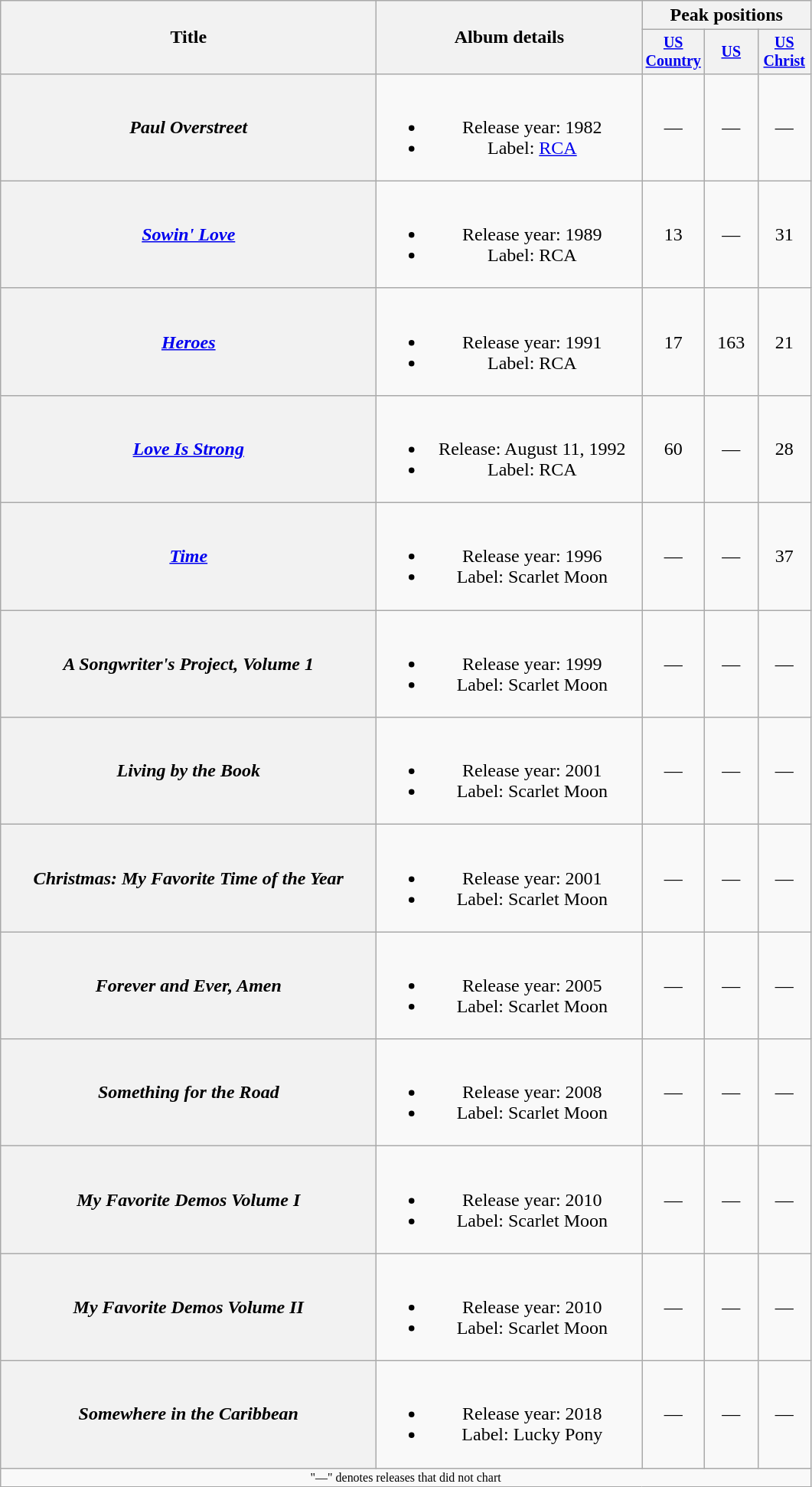<table class="wikitable plainrowheaders" style="text-align:center;">
<tr>
<th rowspan="2" style="width:20em;">Title</th>
<th rowspan="2" style="width:14em;">Album details</th>
<th colspan="3">Peak positions</th>
</tr>
<tr style="font-size:smaller;">
<th width="40"><a href='#'>US Country</a><br></th>
<th width="40"><a href='#'>US</a><br></th>
<th width="40"><a href='#'>US Christ</a><br></th>
</tr>
<tr>
<th scope="row"><em>Paul Overstreet</em></th>
<td><br><ul><li>Release year: 1982</li><li>Label: <a href='#'>RCA</a></li></ul></td>
<td>—</td>
<td>—</td>
<td>—</td>
</tr>
<tr>
<th scope="row"><em><a href='#'>Sowin' Love</a></em></th>
<td><br><ul><li>Release year: 1989</li><li>Label: RCA</li></ul></td>
<td>13</td>
<td>—</td>
<td>31</td>
</tr>
<tr>
<th scope="row"><em><a href='#'>Heroes</a></em></th>
<td><br><ul><li>Release year: 1991</li><li>Label: RCA</li></ul></td>
<td>17</td>
<td>163</td>
<td>21</td>
</tr>
<tr>
<th scope="row"><em><a href='#'>Love Is Strong</a></em></th>
<td><br><ul><li>Release: August 11, 1992</li><li>Label: RCA</li></ul></td>
<td>60</td>
<td>—</td>
<td>28</td>
</tr>
<tr>
<th scope="row"><em><a href='#'>Time</a></em></th>
<td><br><ul><li>Release year: 1996</li><li>Label: Scarlet Moon</li></ul></td>
<td>—</td>
<td>—</td>
<td>37</td>
</tr>
<tr>
<th scope="row"><em>A Songwriter's Project, Volume 1</em></th>
<td><br><ul><li>Release year: 1999</li><li>Label: Scarlet Moon</li></ul></td>
<td>—</td>
<td>—</td>
<td>—</td>
</tr>
<tr>
<th scope="row"><em>Living by the Book</em></th>
<td><br><ul><li>Release year: 2001</li><li>Label: Scarlet Moon</li></ul></td>
<td>—</td>
<td>—</td>
<td>—</td>
</tr>
<tr>
<th scope="row"><em>Christmas: My Favorite Time of the Year</em></th>
<td><br><ul><li>Release year: 2001</li><li>Label: Scarlet Moon</li></ul></td>
<td>—</td>
<td>—</td>
<td>—</td>
</tr>
<tr>
<th scope="row"><em>Forever and Ever, Amen</em></th>
<td><br><ul><li>Release year: 2005</li><li>Label: Scarlet Moon</li></ul></td>
<td>—</td>
<td>—</td>
<td>—</td>
</tr>
<tr>
<th scope="row"><em>Something for the Road</em></th>
<td><br><ul><li>Release year: 2008</li><li>Label: Scarlet Moon</li></ul></td>
<td>—</td>
<td>—</td>
<td>—</td>
</tr>
<tr>
<th scope="row"><em>My Favorite Demos Volume I</em></th>
<td><br><ul><li>Release year: 2010</li><li>Label: Scarlet Moon</li></ul></td>
<td>—</td>
<td>—</td>
<td>—</td>
</tr>
<tr>
<th scope="row"><em>My Favorite Demos Volume II</em></th>
<td><br><ul><li>Release year: 2010</li><li>Label: Scarlet Moon</li></ul></td>
<td>—</td>
<td>—</td>
<td>—</td>
</tr>
<tr>
<th scope="row"><em>Somewhere in the Caribbean</em></th>
<td><br><ul><li>Release year: 2018</li><li>Label: Lucky Pony</li></ul></td>
<td>—</td>
<td>—</td>
<td>—</td>
</tr>
<tr>
<td colspan="5" style="font-size:8pt">"—" denotes releases that did not chart</td>
</tr>
</table>
